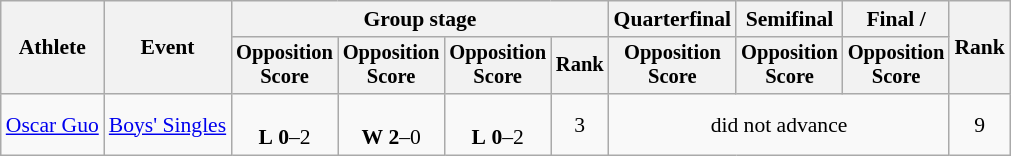<table class="wikitable" style="font-size:90%">
<tr>
<th rowspan=2>Athlete</th>
<th rowspan=2>Event</th>
<th colspan=4>Group stage</th>
<th>Quarterfinal</th>
<th>Semifinal</th>
<th>Final / </th>
<th rowspan=2>Rank</th>
</tr>
<tr style="font-size:95%">
<th>Opposition<br>Score</th>
<th>Opposition<br>Score</th>
<th>Opposition<br>Score</th>
<th>Rank</th>
<th>Opposition<br>Score</th>
<th>Opposition<br>Score</th>
<th>Opposition<br>Score</th>
</tr>
<tr align=center>
<td align=left><a href='#'>Oscar Guo</a></td>
<td align=left><a href='#'>Boys' Singles</a></td>
<td><br><strong>L</strong> <strong>0</strong>–2</td>
<td><br><strong>W</strong> <strong>2</strong>–0</td>
<td><br><strong>L</strong> <strong>0</strong>–2</td>
<td>3</td>
<td colspan=3>did not advance</td>
<td>9</td>
</tr>
</table>
